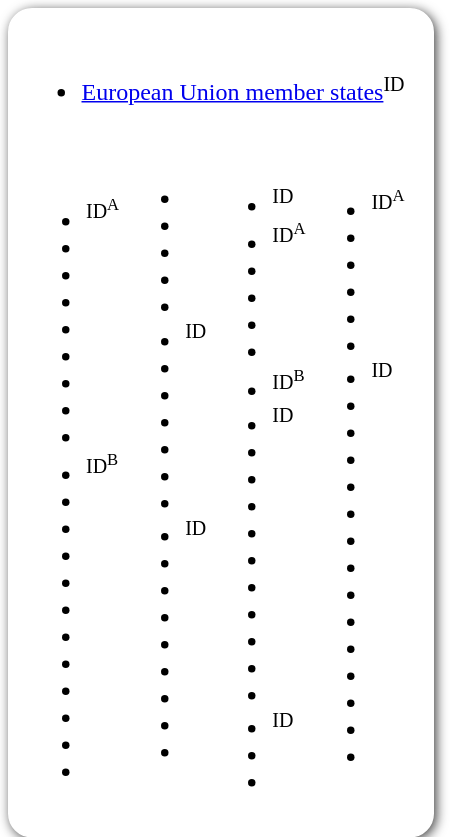<table style=" border-radius:1em; box-shadow: 0.1em 0.1em 0.5em rgba(0,0,0,0.75); background-color: white; border: 1px solid white; padding: 5px;">
<tr style="vertical-align:top;">
<td><br><ul><li> <a href='#'>European Union member states</a><sup>ID</sup></li></ul><table>
<tr>
<td><br><ul><li><sup>ID<sup>A</sup></sup></li><li></li><li></li><li></li><li></li><li></li><li></li><li></li><li></li><li><sup>ID<sup>B</sup></sup></li><li></li><li></li><li></li><li></li><li></li><li></li><li></li><li></li><li></li><li></li><li></li></ul></td>
<td valign="top"><br><ul><li></li><li></li><li></li><li></li><li></li><li><sup>ID</sup></li><li></li><li></li><li></li><li></li><li></li><li></li><li><sup>ID</sup></li><li></li><li></li><li></li><li></li><li></li><li></li><li></li><li></li></ul></td>
<td valign="top"><br><ul><li><sup>ID</sup></li><li><sup>ID<sup>A</sup></sup></li><li></li><li></li><li></li><li></li><li><sup>ID<sup>B</sup></sup></li><li><sup>ID</sup></li><li></li><li></li><li></li><li></li><li></li><li></li><li></li><li></li><li></li><li></li><li><sup>ID</sup></li><li></li><li></li></ul></td>
<td valign="top"><br><ul><li><sup>ID<sup>A</sup></sup></li><li></li><li></li><li></li><li></li><li></li><li><sup>ID</sup></li><li></li><li></li><li></li><li></li><li></li><li></li><li></li><li></li><li></li><li></li><li></li><li></li><li></li><li></li></ul></td>
<td></td>
</tr>
</table>
</td>
<td></td>
</tr>
</table>
